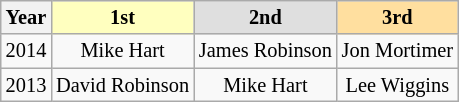<table class="wikitable" style="font-size:85%; text-align:center">
<tr>
<th>Year</th>
<td style="background-color:#ffffbf"> <strong>1st</strong> </td>
<td style="background-color:#dfdfdf"> <strong>2nd</strong> </td>
<td style="background-color:#ffdf9f"> <strong>3rd</strong> </td>
</tr>
<tr>
<td>2014</td>
<td>Mike Hart</td>
<td>James Robinson</td>
<td>Jon Mortimer</td>
</tr>
<tr>
<td>2013</td>
<td>David Robinson</td>
<td>Mike Hart</td>
<td>Lee Wiggins</td>
</tr>
</table>
